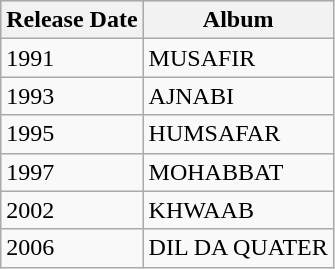<table class="wikitable">
<tr style="background:#ccc; text-align:center;">
<th>Release Date</th>
<th>Album</th>
</tr>
<tr>
<td>1991</td>
<td>MUSAFIR</td>
</tr>
<tr>
<td>1993</td>
<td>AJNABI</td>
</tr>
<tr>
<td>1995</td>
<td>HUMSAFAR</td>
</tr>
<tr>
<td>1997</td>
<td>MOHABBAT</td>
</tr>
<tr>
<td>2002</td>
<td>KHWAAB</td>
</tr>
<tr>
<td>2006</td>
<td>DIL DA QUATER</td>
</tr>
</table>
